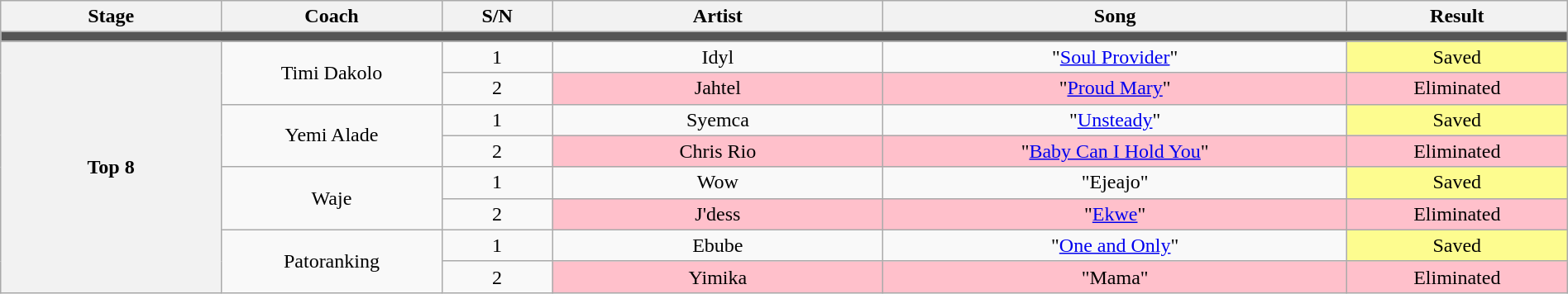<table class="wikitable" style="text-align:center; width:100%;">
<tr>
<th style="width:10%;">Stage</th>
<th style="width:10%;">Coach</th>
<th style="width:05%;">S/N</th>
<th style="width:15%;">Artist</th>
<th style="width:21%;">Song</th>
<th style="width:10%;">Result</th>
</tr>
<tr>
<td colspan="12" style="background:#555;"></td>
</tr>
<tr>
<th rowspan="8"><strong>Top 8</strong></th>
<td rowspan="2">Timi Dakolo</td>
<td>1</td>
<td>Idyl</td>
<td>"<a href='#'>Soul Provider</a>"</td>
<td style="background:#fdfc8f;">Saved</td>
</tr>
<tr>
<td>2</td>
<td style="background:pink;">Jahtel</td>
<td style="background:pink;">"<a href='#'>Proud Mary</a>"</td>
<td style="background:pink;">Eliminated</td>
</tr>
<tr>
<td rowspan="2">Yemi Alade</td>
<td>1</td>
<td>Syemca</td>
<td>"<a href='#'>Unsteady</a>"</td>
<td style="background:#fdfc8f;">Saved</td>
</tr>
<tr>
<td>2</td>
<td style="background:pink;">Chris Rio</td>
<td style="background:pink;">"<a href='#'>Baby Can I Hold You</a>"</td>
<td style="background:pink;">Eliminated</td>
</tr>
<tr>
<td rowspan="2">Waje</td>
<td>1</td>
<td>Wow</td>
<td>"Ejeajo"</td>
<td style="background:#fdfc8f;">Saved</td>
</tr>
<tr>
<td>2</td>
<td style="background:pink;">J'dess</td>
<td style="background:pink;">"<a href='#'>Ekwe</a>"</td>
<td style="background:pink;">Eliminated</td>
</tr>
<tr>
<td rowspan="2">Patoranking</td>
<td>1</td>
<td>Ebube</td>
<td>"<a href='#'>One and Only</a>"</td>
<td style="background:#fdfc8f;">Saved</td>
</tr>
<tr>
<td>2</td>
<td style="background:pink;">Yimika</td>
<td style="background:pink;">"Mama"</td>
<td style="background:pink;">Eliminated</td>
</tr>
</table>
